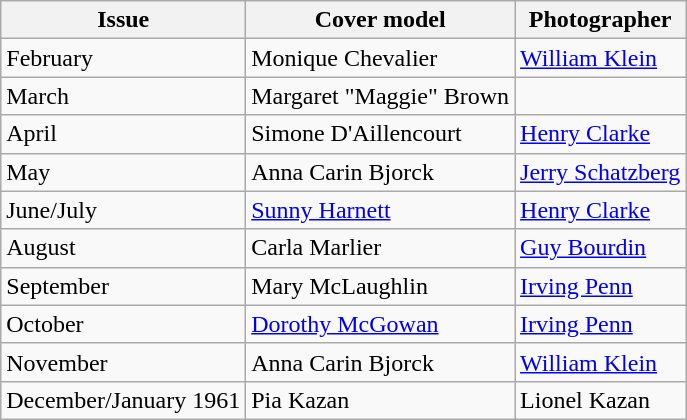<table class="sortable wikitable">
<tr>
<th>Issue</th>
<th>Cover model</th>
<th>Photographer</th>
</tr>
<tr>
<td>February</td>
<td>Monique Chevalier</td>
<td><a href='#'>William Klein</a></td>
</tr>
<tr>
<td>March</td>
<td>Margaret "Maggie" Brown</td>
<td></td>
</tr>
<tr>
<td>April</td>
<td>Simone D'Aillencourt</td>
<td><a href='#'>Henry Clarke</a></td>
</tr>
<tr>
<td>May</td>
<td>Anna Carin Bjorck</td>
<td><a href='#'>Jerry Schatzberg</a></td>
</tr>
<tr>
<td>June/July</td>
<td><a href='#'>Sunny Harnett</a></td>
<td><a href='#'>Henry Clarke</a></td>
</tr>
<tr>
<td>August</td>
<td>Carla Marlier</td>
<td><a href='#'>Guy Bourdin</a></td>
</tr>
<tr>
<td>September</td>
<td>Mary McLaughlin</td>
<td><a href='#'>Irving Penn</a></td>
</tr>
<tr>
<td>October</td>
<td><a href='#'>Dorothy McGowan</a></td>
<td><a href='#'>Irving Penn</a></td>
</tr>
<tr>
<td>November</td>
<td>Anna Carin Bjorck</td>
<td><a href='#'>William Klein</a></td>
</tr>
<tr>
<td>December/January 1961</td>
<td>Pia Kazan</td>
<td>Lionel Kazan</td>
</tr>
</table>
